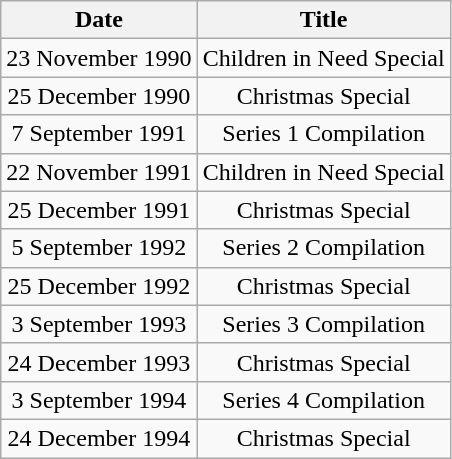<table class="wikitable" style="text-align:center;">
<tr>
<th>Date</th>
<th>Title</th>
</tr>
<tr>
<td>23 November 1990</td>
<td>Children in Need Special</td>
</tr>
<tr>
<td>25 December 1990</td>
<td>Christmas Special</td>
</tr>
<tr>
<td>7 September 1991</td>
<td>Series 1 Compilation</td>
</tr>
<tr>
<td>22 November 1991</td>
<td>Children in Need Special</td>
</tr>
<tr>
<td>25 December 1991</td>
<td>Christmas Special</td>
</tr>
<tr>
<td>5 September 1992</td>
<td>Series 2 Compilation</td>
</tr>
<tr>
<td>25 December 1992</td>
<td>Christmas Special</td>
</tr>
<tr>
<td>3 September 1993</td>
<td>Series 3 Compilation</td>
</tr>
<tr>
<td>24 December 1993</td>
<td>Christmas Special</td>
</tr>
<tr>
<td>3 September 1994</td>
<td>Series 4 Compilation</td>
</tr>
<tr>
<td>24 December 1994</td>
<td>Christmas Special</td>
</tr>
</table>
